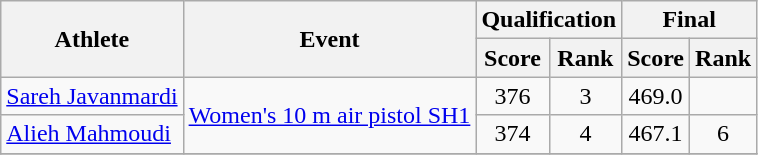<table class=wikitable>
<tr>
<th rowspan="2">Athlete</th>
<th rowspan="2">Event</th>
<th colspan="2">Qualification</th>
<th colspan="2">Final</th>
</tr>
<tr>
<th>Score</th>
<th>Rank</th>
<th>Score</th>
<th>Rank</th>
</tr>
<tr>
<td><a href='#'>Sareh Javanmardi</a></td>
<td rowspan="2"><a href='#'>Women's 10 m air pistol SH1</a></td>
<td align="center">376</td>
<td align="center">3</td>
<td align="center">469.0</td>
<td align="center"></td>
</tr>
<tr>
<td><a href='#'>Alieh Mahmoudi</a></td>
<td align="center">374</td>
<td align="center">4</td>
<td align="center">467.1</td>
<td align="center">6</td>
</tr>
<tr>
</tr>
</table>
